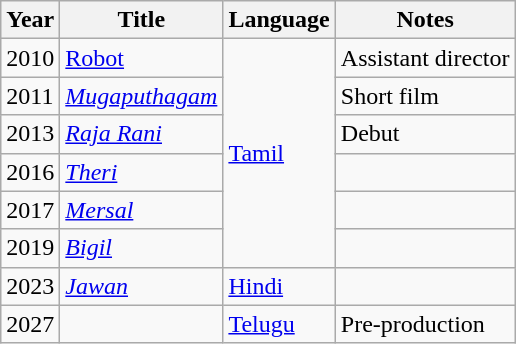<table class="wikitable">
<tr>
<th scope="col">Year</th>
<th scope="col">Title</th>
<th scope="col">Language</th>
<th scope="col">Notes</th>
</tr>
<tr>
<td>2010</td>
<td><a href='#'>Robot</a></td>
<td rowspan="6"><a href='#'>Tamil</a></td>
<td>Assistant director</td>
</tr>
<tr>
<td>2011</td>
<td><em><a href='#'>Mugaputhagam</a></em></td>
<td>Short film</td>
</tr>
<tr>
<td>2013</td>
<td><a href='#'><em>Raja Rani</em></a></td>
<td>Debut</td>
</tr>
<tr>
<td>2016</td>
<td><a href='#'><em>Theri</em></a></td>
<td></td>
</tr>
<tr>
<td>2017</td>
<td><a href='#'><em>Mersal</em></a></td>
<td></td>
</tr>
<tr>
<td>2019</td>
<td><em><a href='#'>Bigil</a></em></td>
<td></td>
</tr>
<tr>
<td>2023</td>
<td><em><a href='#'>Jawan</a></em></td>
<td><a href='#'>Hindi</a></td>
<td></td>
</tr>
<tr>
<td>2027</td>
<td></td>
<td><a href='#'>Telugu</a></td>
<td>Pre-production</td>
</tr>
</table>
